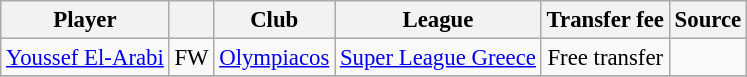<table class="wikitable plainrowheaders sortable" style="text-align:center;font-size:95%">
<tr>
<th>Player</th>
<th></th>
<th>Club</th>
<th>League</th>
<th>Transfer fee</th>
<th>Source</th>
</tr>
<tr>
<td align="left"> <a href='#'>Youssef El-Arabi</a></td>
<td>FW</td>
<td><a href='#'>Olympiacos</a></td>
<td> <a href='#'>Super League Greece</a></td>
<td>Free transfer</td>
<td></td>
</tr>
<tr>
</tr>
</table>
